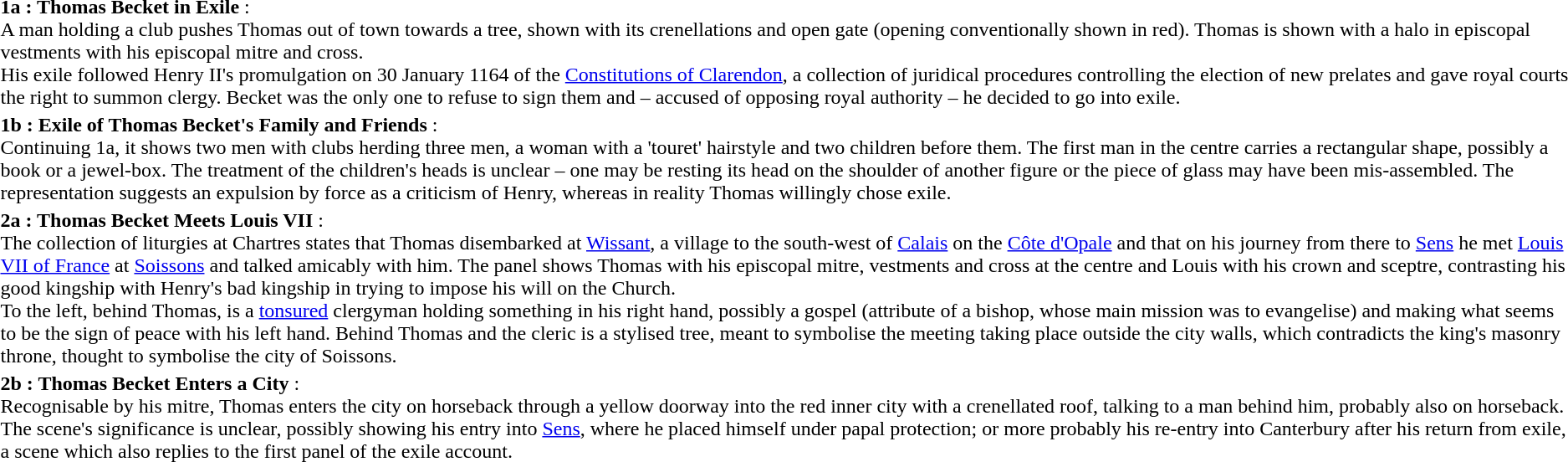<table>
<tr>
<td><strong>1a : Thomas Becket in Exile</strong> :<br>A man holding a club pushes Thomas out of town towards a tree, shown with its crenellations and open gate (opening conventionally shown in red). Thomas is shown with a halo in episcopal vestments with his episcopal mitre and cross.<br>His exile followed Henry II's promulgation on 30 January 1164 of the <a href='#'>Constitutions of Clarendon</a>, a collection of juridical procedures controlling the election of new prelates and gave royal courts the right to summon clergy. Becket was the only one to refuse to sign them and – accused of opposing royal authority – he decided to go into exile.</td>
<td></td>
</tr>
<tr -->
<td><strong>1b : Exile of Thomas Becket's Family and Friends</strong> :<br>Continuing 1a, it shows two men with clubs herding three men, a woman with a 'touret' hairstyle and two children before them. The first man in the centre carries a rectangular shape, possibly a book or a jewel-box. The treatment of the children's heads is unclear – one may be resting its head on the shoulder of another figure or the piece of glass may have been mis-assembled. The representation suggests an expulsion by force as a criticism of Henry, whereas in reality Thomas willingly chose exile.</td>
<td></td>
</tr>
<tr -->
<td><strong>2a : Thomas Becket Meets Louis VII</strong> :<br>The collection of liturgies at Chartres states that Thomas disembarked at <a href='#'>Wissant</a>, a village to the south-west of <a href='#'>Calais</a> on the <a href='#'>Côte d'Opale</a> and that on his journey from there to <a href='#'>Sens</a> he met <a href='#'>Louis VII of France</a> at <a href='#'>Soissons</a> and talked amicably with him. The panel shows Thomas with his episcopal mitre, vestments and cross at the centre and Louis with his crown and sceptre, contrasting his good kingship with Henry's bad kingship in trying to impose his will on the Church.<br>To the left, behind Thomas, is a <a href='#'>tonsured</a> clergyman holding something in his right hand, possibly a gospel (attribute of a bishop, whose main mission was to evangelise) and making what seems to be the sign of peace with his left hand. Behind Thomas and the cleric is a stylised tree, meant to symbolise the meeting taking place outside the city walls, which contradicts the king's masonry throne, thought to symbolise the city of Soissons.</td>
<td></td>
</tr>
<tr -->
<td><strong>2b : Thomas Becket Enters a City</strong> :<br>Recognisable by his mitre, Thomas enters the city on horseback through a yellow doorway into the red inner city with a crenellated roof, talking to a man behind him, probably also on horseback.<br>The scene's significance is unclear, possibly showing his entry into <a href='#'>Sens</a>, where he placed himself under papal protection; or more probably his re-entry into Canterbury after his return from exile, a scene which also replies to the first panel of the exile account.</td>
<td></td>
</tr>
</table>
